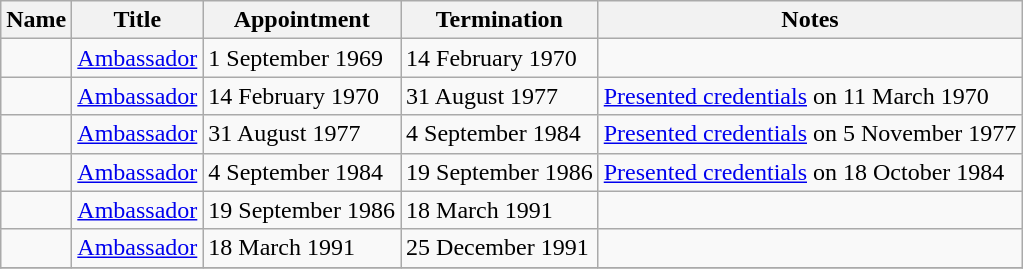<table class="wikitable">
<tr valign="middle">
<th>Name</th>
<th>Title</th>
<th>Appointment</th>
<th>Termination</th>
<th>Notes</th>
</tr>
<tr>
<td></td>
<td><a href='#'>Ambassador</a></td>
<td>1 September 1969</td>
<td>14 February 1970</td>
<td></td>
</tr>
<tr>
<td></td>
<td><a href='#'>Ambassador</a></td>
<td>14 February 1970</td>
<td>31 August 1977</td>
<td><a href='#'>Presented credentials</a> on 11 March 1970</td>
</tr>
<tr>
<td></td>
<td><a href='#'>Ambassador</a></td>
<td>31 August 1977</td>
<td>4 September 1984</td>
<td><a href='#'>Presented credentials</a> on 5 November 1977</td>
</tr>
<tr>
<td></td>
<td><a href='#'>Ambassador</a></td>
<td>4 September 1984</td>
<td>19 September 1986</td>
<td><a href='#'>Presented credentials</a> on 18 October 1984</td>
</tr>
<tr>
<td></td>
<td><a href='#'>Ambassador</a></td>
<td>19 September 1986</td>
<td>18 March 1991</td>
<td></td>
</tr>
<tr>
<td></td>
<td><a href='#'>Ambassador</a></td>
<td>18 March 1991</td>
<td>25 December 1991</td>
<td></td>
</tr>
<tr>
</tr>
</table>
